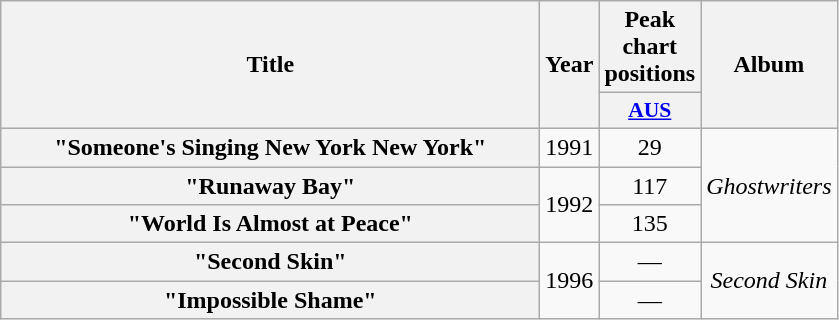<table class="wikitable plainrowheaders" style="text-align:center;">
<tr>
<th scope="col" rowspan="2" style="width:22em;">Title</th>
<th scope="col" rowspan="2" style="width:1em;">Year</th>
<th scope="col" colspan="1">Peak chart positions</th>
<th scope="col" rowspan="2">Album</th>
</tr>
<tr>
<th scope="col" style="width:3em;font-size:90%;"><a href='#'>AUS</a><br></th>
</tr>
<tr>
<th scope="row">"Someone's Singing New York New York"</th>
<td>1991</td>
<td>29</td>
<td rowspan="3"><em>Ghostwriters</em></td>
</tr>
<tr>
<th scope="row">"Runaway Bay"</th>
<td rowspan="2">1992</td>
<td>117</td>
</tr>
<tr>
<th scope="row">"World Is Almost at Peace"</th>
<td>135</td>
</tr>
<tr>
<th scope="row">"Second Skin"</th>
<td rowspan="2">1996</td>
<td>—</td>
<td rowspan="2"><em>Second Skin</em></td>
</tr>
<tr>
<th scope="row">"Impossible Shame"</th>
<td>—</td>
</tr>
</table>
